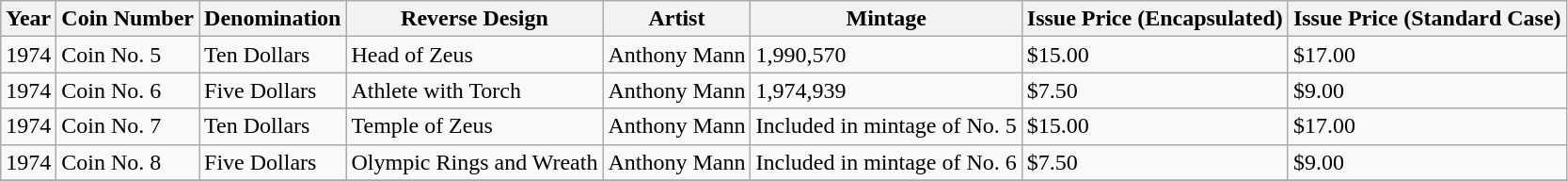<table class="wikitable">
<tr>
<th>Year</th>
<th>Coin Number</th>
<th>Denomination</th>
<th>Reverse Design</th>
<th>Artist</th>
<th>Mintage</th>
<th>Issue Price (Encapsulated)</th>
<th>Issue Price (Standard Case)</th>
</tr>
<tr>
<td>1974</td>
<td>Coin No. 5</td>
<td>Ten Dollars</td>
<td>Head of Zeus</td>
<td>Anthony Mann</td>
<td>1,990,570</td>
<td>$15.00</td>
<td>$17.00</td>
</tr>
<tr>
<td>1974</td>
<td>Coin No. 6</td>
<td>Five Dollars</td>
<td>Athlete with Torch</td>
<td>Anthony Mann</td>
<td>1,974,939</td>
<td>$7.50</td>
<td>$9.00</td>
</tr>
<tr>
<td>1974</td>
<td>Coin No. 7</td>
<td>Ten Dollars</td>
<td>Temple of Zeus</td>
<td>Anthony Mann</td>
<td>Included in mintage of No. 5</td>
<td>$15.00</td>
<td>$17.00</td>
</tr>
<tr>
<td>1974</td>
<td>Coin No. 8</td>
<td>Five Dollars</td>
<td>Olympic Rings and Wreath</td>
<td>Anthony Mann</td>
<td>Included in mintage of No. 6</td>
<td>$7.50</td>
<td>$9.00</td>
</tr>
<tr>
</tr>
</table>
